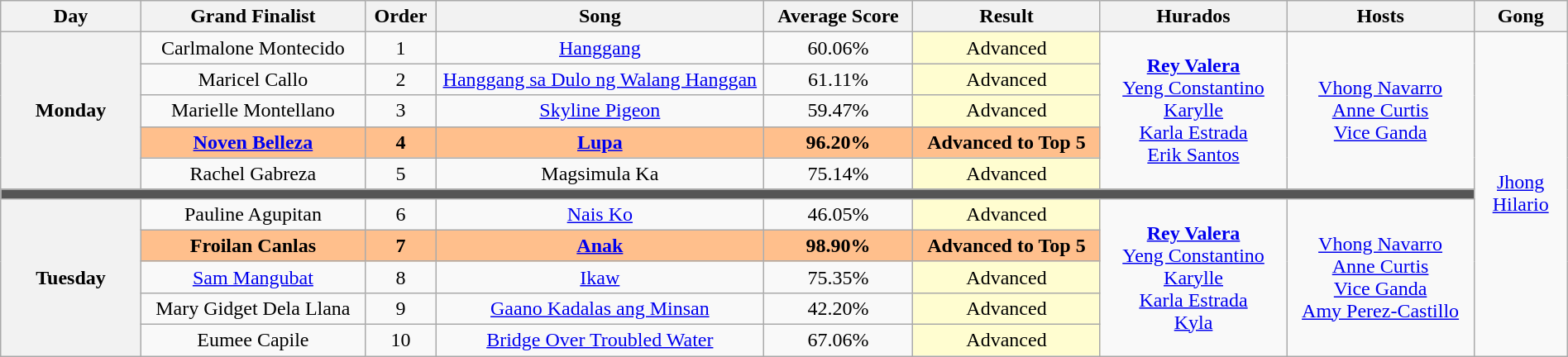<table class="wikitable" style="text-align:center;width:100%;">
<tr>
<th width="7.5%">Day</th>
<th width="12%">Grand Finalist</th>
<th width="03%">Order</th>
<th width="17.5%">Song</th>
<th width="08%">Average Score</th>
<th width="10%">Result</th>
<th width="10%">Hurados</th>
<th width="10%">Hosts</th>
<th width="05%">Gong</th>
</tr>
<tr>
<th rowspan="5">Monday<br></th>
<td>Carlmalone Montecido</td>
<td>1</td>
<td><a href='#'>Hanggang</a></td>
<td>60.06%</td>
<td style="background-color:#fffdd0">Advanced</td>
<td rowspan="5"><strong><a href='#'>Rey Valera</a></strong><br><a href='#'>Yeng Constantino</a><br><a href='#'>Karylle</a><br><a href='#'>Karla Estrada</a><br><a href='#'>Erik Santos</a></td>
<td rowspan="5"><a href='#'>Vhong Navarro</a><br><a href='#'>Anne Curtis</a><br><a href='#'>Vice Ganda</a></td>
<td rowspan="11"><a href='#'>Jhong Hilario</a></td>
</tr>
<tr>
<td>Maricel Callo</td>
<td>2</td>
<td><a href='#'>Hanggang sa Dulo ng Walang Hanggan</a></td>
<td>61.11%</td>
<td style="background-color:#fffdd0">Advanced</td>
</tr>
<tr>
<td>Marielle Montellano</td>
<td>3</td>
<td><a href='#'>Skyline Pigeon</a></td>
<td>59.47%</td>
<td style="background-color:#fffdd0">Advanced</td>
</tr>
<tr style="background-color:#ffbf8c" |>
<td><strong><a href='#'>Noven Belleza</a></strong></td>
<td><strong>4</strong></td>
<td><a href='#'><strong>Lupa</strong></a></td>
<td><strong>96.20%</strong></td>
<td style="background-color:#____"><strong>Advanced to Top 5</strong></td>
</tr>
<tr>
<td>Rachel Gabreza</td>
<td>5</td>
<td>Magsimula Ka</td>
<td>75.14%</td>
<td style="background-color:#fffdd0">Advanced</td>
</tr>
<tr>
<td colspan="8" style="background:#555;"></td>
</tr>
<tr>
<th rowspan="5">Tuesday<br></th>
<td>Pauline Agupitan</td>
<td>6</td>
<td><a href='#'>Nais Ko</a></td>
<td>46.05%</td>
<td style="background-color:#fffdd0">Advanced</td>
<td rowspan="5"><strong><a href='#'>Rey Valera</a></strong><br><a href='#'>Yeng Constantino</a><br><a href='#'>Karylle</a><br><a href='#'>Karla Estrada</a><br><a href='#'>Kyla</a></td>
<td rowspan="5"><a href='#'>Vhong Navarro</a><br><a href='#'>Anne Curtis</a><br><a href='#'>Vice Ganda</a><br><a href='#'>Amy Perez-Castillo</a></td>
</tr>
<tr style="background-color:#ffbf8c" |>
<td><strong>Froilan Canlas</strong></td>
<td><strong>7</strong></td>
<td><a href='#'><strong>Anak</strong></a></td>
<td><strong>98.90%</strong></td>
<td style="background-color:__"><strong>Advanced to Top 5</strong></td>
</tr>
<tr>
<td><a href='#'>Sam Mangubat</a></td>
<td>8</td>
<td><a href='#'>Ikaw</a></td>
<td>75.35%</td>
<td style="background-color:#fffdd0">Advanced</td>
</tr>
<tr>
<td>Mary Gidget Dela Llana</td>
<td>9</td>
<td><a href='#'>Gaano Kadalas ang Minsan</a></td>
<td>42.20%</td>
<td style="background-color:#fffdd0">Advanced</td>
</tr>
<tr>
<td>Eumee Capile</td>
<td>10</td>
<td><a href='#'>Bridge Over Troubled Water</a></td>
<td>67.06%</td>
<td style="background-color:#fffdd0">Advanced</td>
</tr>
</table>
